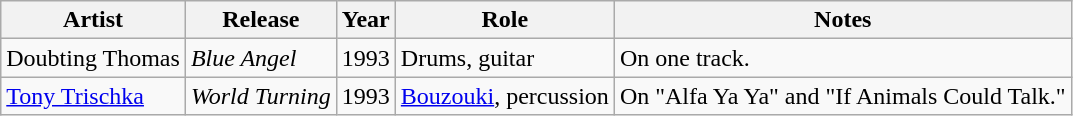<table class="sortable wikitable">
<tr>
<th>Artist</th>
<th>Release</th>
<th>Year</th>
<th>Role</th>
<th>Notes</th>
</tr>
<tr>
<td>Doubting Thomas</td>
<td><em>Blue Angel</em></td>
<td>1993</td>
<td>Drums, guitar</td>
<td>On one track.</td>
</tr>
<tr>
<td><a href='#'>Tony Trischka</a></td>
<td><em>World Turning</em></td>
<td>1993</td>
<td><a href='#'>Bouzouki</a>, percussion</td>
<td>On "Alfa Ya Ya" and "If Animals Could Talk."</td>
</tr>
</table>
